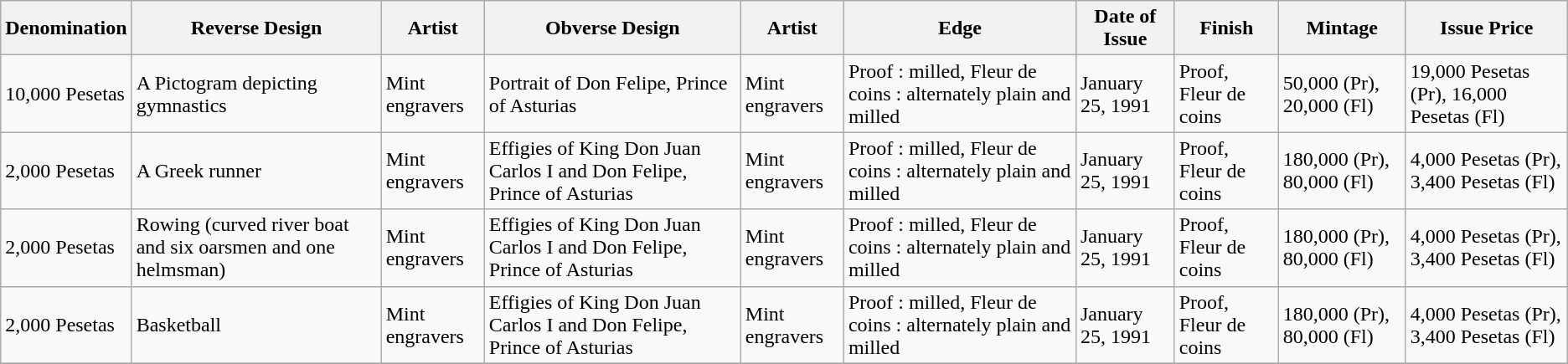<table class="wikitable sortable">
<tr>
<th>Denomination</th>
<th>Reverse Design</th>
<th>Artist</th>
<th>Obverse Design</th>
<th>Artist</th>
<th>Edge</th>
<th>Date of Issue</th>
<th>Finish</th>
<th>Mintage</th>
<th>Issue Price</th>
</tr>
<tr>
<td>10,000 Pesetas</td>
<td>A Pictogram depicting gymnastics</td>
<td>Mint engravers</td>
<td>Portrait of Don Felipe, Prince of Asturias</td>
<td>Mint engravers</td>
<td>Proof : milled, Fleur de coins : alternately plain and milled</td>
<td>January 25, 1991</td>
<td>Proof, Fleur de coins</td>
<td>50,000 (Pr), 20,000 (Fl)</td>
<td>19,000 Pesetas (Pr), 16,000 Pesetas (Fl) </td>
</tr>
<tr>
<td>2,000 Pesetas</td>
<td>A Greek runner</td>
<td>Mint engravers</td>
<td>Effigies of King Don Juan Carlos I and Don Felipe, Prince of Asturias</td>
<td>Mint engravers</td>
<td>Proof : milled, Fleur de coins : alternately plain and milled</td>
<td>January 25, 1991</td>
<td>Proof, Fleur de coins</td>
<td>180,000 (Pr), 80,000 (Fl)</td>
<td>4,000 Pesetas (Pr), 3,400 Pesetas (Fl) </td>
</tr>
<tr>
<td>2,000 Pesetas</td>
<td>Rowing (curved river boat and six oarsmen and one helmsman)</td>
<td>Mint engravers</td>
<td>Effigies of King Don Juan Carlos I and Don Felipe, Prince of Asturias</td>
<td>Mint engravers</td>
<td>Proof : milled, Fleur de coins : alternately plain and milled</td>
<td>January 25, 1991</td>
<td>Proof, Fleur de coins</td>
<td>180,000 (Pr), 80,000 (Fl)</td>
<td>4,000 Pesetas (Pr), 3,400 Pesetas (Fl) </td>
</tr>
<tr>
<td>2,000 Pesetas</td>
<td>Basketball</td>
<td>Mint engravers</td>
<td>Effigies of King Don Juan Carlos I and Don Felipe, Prince of Asturias</td>
<td>Mint engravers</td>
<td>Proof : milled, Fleur de coins : alternately plain and milled</td>
<td>January 25, 1991</td>
<td>Proof, Fleur de coins</td>
<td>180,000 (Pr), 80,000 (Fl)</td>
<td>4,000 Pesetas (Pr), 3,400 Pesetas (Fl) </td>
</tr>
<tr>
</tr>
</table>
